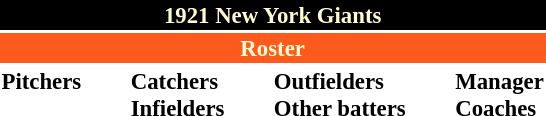<table class="toccolours" style="font-size: 95%;">
<tr>
<th colspan="10" style="background-color: black; color: #FFFDD0; text-align: center;">1921 New York Giants</th>
</tr>
<tr>
<td colspan="10" style="background-color: #fd5a1e; color: #FFFDD0; text-align: center;"><strong>Roster</strong></td>
</tr>
<tr>
<td valign="top"><strong>Pitchers</strong><br>
 
 

 
 
 
 

 
 
</td>
<td width="25px"></td>
<td valign="top"><strong>Catchers</strong><br>

 
<strong>Infielders</strong>
 
 
 

 
 


 
 
 
 
</td>
<td width="25px"></td>
<td valign="top"><strong>Outfielders</strong><br> 


 
 
 

 

<strong>Other batters</strong>
</td>
<td width="25px"></td>
<td valign="top"><strong>Manager</strong><br>
<strong>Coaches</strong>


</td>
</tr>
</table>
